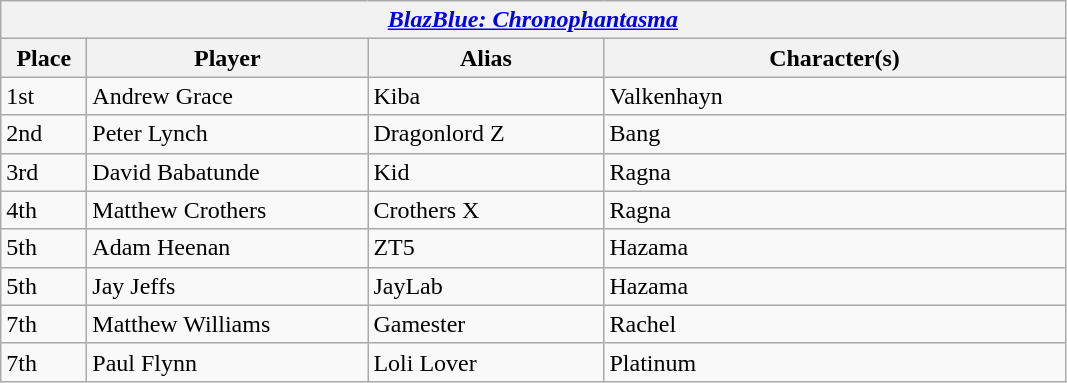<table class="wikitable">
<tr>
<th colspan="4"><strong><em><a href='#'>BlazBlue: Chronophantasma</a></em></strong></th>
</tr>
<tr>
<th style="width:50px;">Place</th>
<th style="width:180px;">Player</th>
<th style="width:150px;">Alias</th>
<th style="width:300px;">Character(s)</th>
</tr>
<tr>
<td>1st</td>
<td> Andrew Grace</td>
<td>Kiba</td>
<td>Valkenhayn</td>
</tr>
<tr>
<td>2nd</td>
<td> Peter Lynch</td>
<td>Dragonlord Z</td>
<td>Bang</td>
</tr>
<tr>
<td>3rd</td>
<td> David Babatunde</td>
<td>Kid</td>
<td>Ragna</td>
</tr>
<tr>
<td>4th</td>
<td> Matthew Crothers</td>
<td>Crothers X</td>
<td>Ragna</td>
</tr>
<tr>
<td>5th</td>
<td> Adam Heenan</td>
<td>ZT5</td>
<td>Hazama</td>
</tr>
<tr>
<td>5th</td>
<td> Jay Jeffs</td>
<td>JayLab</td>
<td>Hazama</td>
</tr>
<tr>
<td>7th</td>
<td> Matthew Williams</td>
<td>Gamester</td>
<td>Rachel</td>
</tr>
<tr>
<td>7th</td>
<td> Paul Flynn</td>
<td>Loli Lover</td>
<td>Platinum</td>
</tr>
</table>
